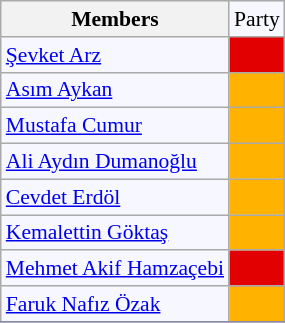<table class=wikitable style="border:1px solid #8888aa; background-color:#f7f8ff; padding:0px; font-size:90%;">
<tr>
<th>Members</th>
<td>Party</td>
</tr>
<tr>
<td><a href='#'>Şevket Arz</a></td>
<td style="background: #e30000"></td>
</tr>
<tr>
<td><a href='#'>Asım Aykan</a></td>
<td style="background: #ffb300"></td>
</tr>
<tr>
<td><a href='#'>Mustafa Cumur</a></td>
<td style="background: #ffb300"></td>
</tr>
<tr>
<td><a href='#'>Ali Aydın Dumanoğlu</a></td>
<td style="background: #ffb300"></td>
</tr>
<tr>
<td><a href='#'>Cevdet Erdöl</a></td>
<td style="background: #ffb300"></td>
</tr>
<tr>
<td><a href='#'>Kemalettin Göktaş</a></td>
<td style="background: #ffb300"></td>
</tr>
<tr>
<td><a href='#'>Mehmet Akif Hamzaçebi</a></td>
<td style="background: #e30000"></td>
</tr>
<tr>
<td><a href='#'>Faruk Nafız Özak</a></td>
<td style="background: #ffb300"></td>
</tr>
<tr>
</tr>
</table>
